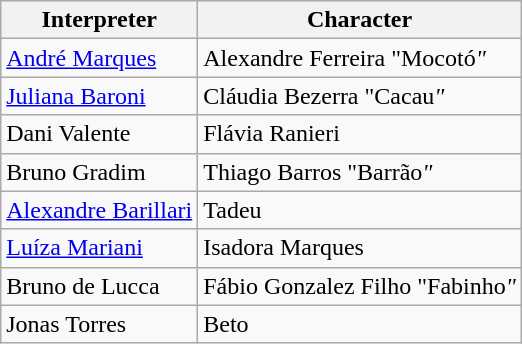<table class="wikitable">
<tr>
<th>Interpreter</th>
<th>Character</th>
</tr>
<tr>
<td><a href='#'>André Marques</a></td>
<td>Alexandre Ferreira "Mocotó<em>"</em></td>
</tr>
<tr>
<td><a href='#'>Juliana Baroni</a></td>
<td>Cláudia Bezerra "Cacau<em>"</em></td>
</tr>
<tr>
<td>Dani Valente</td>
<td>Flávia Ranieri</td>
</tr>
<tr>
<td>Bruno Gradim</td>
<td>Thiago Barros "Barrão<em>"</em></td>
</tr>
<tr>
<td><a href='#'>Alexandre Barillari</a></td>
<td>Tadeu</td>
</tr>
<tr>
<td><a href='#'>Luíza Mariani</a></td>
<td>Isadora Marques</td>
</tr>
<tr>
<td>Bruno de Lucca</td>
<td>Fábio Gonzalez Filho "Fabinho<em>"</em></td>
</tr>
<tr>
<td>Jonas Torres</td>
<td>Beto</td>
</tr>
</table>
